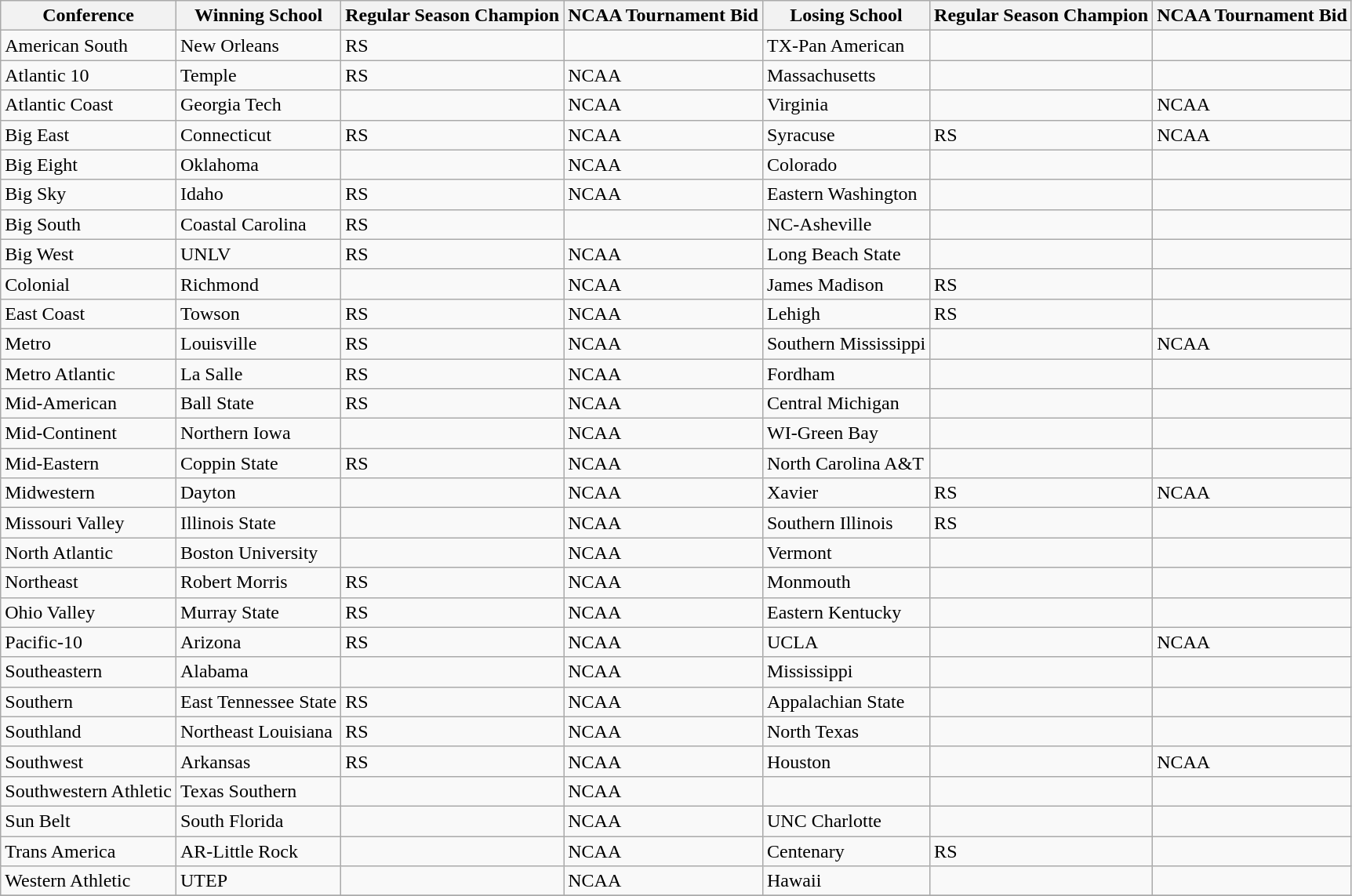<table class="wikitable">
<tr>
<th>Conference</th>
<th>Winning School</th>
<th>Regular Season Champion</th>
<th>NCAA Tournament Bid</th>
<th>Losing School</th>
<th>Regular Season Champion</th>
<th>NCAA Tournament Bid</th>
</tr>
<tr>
<td>American South</td>
<td>New Orleans</td>
<td>RS</td>
<td></td>
<td>TX-Pan American</td>
<td></td>
<td></td>
</tr>
<tr>
<td>Atlantic 10</td>
<td>Temple</td>
<td>RS</td>
<td>NCAA</td>
<td>Massachusetts</td>
<td></td>
<td></td>
</tr>
<tr>
<td>Atlantic Coast</td>
<td>Georgia Tech</td>
<td></td>
<td>NCAA</td>
<td>Virginia</td>
<td></td>
<td>NCAA</td>
</tr>
<tr>
<td>Big East</td>
<td>Connecticut</td>
<td>RS</td>
<td>NCAA</td>
<td>Syracuse</td>
<td>RS</td>
<td>NCAA</td>
</tr>
<tr>
<td>Big Eight</td>
<td>Oklahoma</td>
<td></td>
<td>NCAA</td>
<td>Colorado</td>
<td></td>
<td></td>
</tr>
<tr>
<td>Big Sky</td>
<td>Idaho</td>
<td>RS</td>
<td>NCAA</td>
<td>Eastern Washington</td>
<td></td>
<td></td>
</tr>
<tr>
<td>Big South</td>
<td>Coastal Carolina</td>
<td>RS</td>
<td></td>
<td>NC-Asheville</td>
<td></td>
<td></td>
</tr>
<tr>
<td>Big West</td>
<td>UNLV</td>
<td>RS</td>
<td>NCAA</td>
<td>Long Beach State</td>
<td></td>
<td></td>
</tr>
<tr>
<td>Colonial</td>
<td>Richmond</td>
<td></td>
<td>NCAA</td>
<td>James Madison</td>
<td>RS</td>
<td></td>
</tr>
<tr>
<td>East Coast</td>
<td>Towson</td>
<td>RS</td>
<td>NCAA</td>
<td>Lehigh</td>
<td>RS</td>
<td></td>
</tr>
<tr>
<td>Metro</td>
<td>Louisville</td>
<td>RS</td>
<td>NCAA</td>
<td>Southern Mississippi</td>
<td></td>
<td>NCAA</td>
</tr>
<tr>
<td>Metro Atlantic</td>
<td>La Salle</td>
<td>RS</td>
<td>NCAA</td>
<td>Fordham</td>
<td></td>
<td></td>
</tr>
<tr>
<td>Mid-American</td>
<td>Ball State</td>
<td>RS</td>
<td>NCAA</td>
<td>Central Michigan</td>
<td></td>
<td></td>
</tr>
<tr>
<td>Mid-Continent</td>
<td>Northern Iowa</td>
<td></td>
<td>NCAA</td>
<td>WI-Green Bay</td>
<td></td>
<td></td>
</tr>
<tr>
<td>Mid-Eastern</td>
<td>Coppin State</td>
<td>RS</td>
<td>NCAA</td>
<td>North Carolina A&T</td>
<td></td>
<td></td>
</tr>
<tr>
<td>Midwestern</td>
<td>Dayton</td>
<td></td>
<td>NCAA</td>
<td>Xavier</td>
<td>RS</td>
<td>NCAA</td>
</tr>
<tr>
<td>Missouri Valley</td>
<td>Illinois State</td>
<td></td>
<td>NCAA</td>
<td>Southern Illinois</td>
<td>RS</td>
<td></td>
</tr>
<tr>
<td>North Atlantic</td>
<td>Boston University</td>
<td></td>
<td>NCAA</td>
<td>Vermont</td>
<td></td>
<td></td>
</tr>
<tr>
<td>Northeast</td>
<td>Robert Morris</td>
<td>RS</td>
<td>NCAA</td>
<td>Monmouth</td>
<td></td>
<td></td>
</tr>
<tr>
<td>Ohio Valley</td>
<td>Murray State</td>
<td>RS</td>
<td>NCAA</td>
<td>Eastern Kentucky</td>
<td></td>
<td></td>
</tr>
<tr>
<td>Pacific-10</td>
<td>Arizona</td>
<td>RS</td>
<td>NCAA</td>
<td>UCLA</td>
<td></td>
<td>NCAA</td>
</tr>
<tr>
<td>Southeastern</td>
<td>Alabama</td>
<td></td>
<td>NCAA</td>
<td>Mississippi</td>
<td></td>
<td></td>
</tr>
<tr>
<td>Southern</td>
<td>East Tennessee State</td>
<td>RS</td>
<td>NCAA</td>
<td>Appalachian State</td>
<td></td>
<td></td>
</tr>
<tr>
<td>Southland</td>
<td>Northeast Louisiana</td>
<td>RS</td>
<td>NCAA</td>
<td>North Texas</td>
<td></td>
<td></td>
</tr>
<tr>
<td>Southwest</td>
<td>Arkansas</td>
<td>RS</td>
<td>NCAA</td>
<td>Houston</td>
<td></td>
<td>NCAA</td>
</tr>
<tr>
<td>Southwestern Athletic</td>
<td>Texas Southern</td>
<td></td>
<td>NCAA</td>
<td></td>
<td></td>
<td></td>
</tr>
<tr>
<td>Sun Belt</td>
<td>South Florida</td>
<td></td>
<td>NCAA</td>
<td>UNC Charlotte</td>
<td></td>
<td></td>
</tr>
<tr>
<td>Trans America</td>
<td>AR-Little Rock</td>
<td></td>
<td>NCAA</td>
<td>Centenary</td>
<td>RS</td>
<td></td>
</tr>
<tr>
<td>Western Athletic</td>
<td>UTEP</td>
<td></td>
<td>NCAA</td>
<td>Hawaii</td>
<td></td>
<td></td>
</tr>
<tr>
</tr>
</table>
